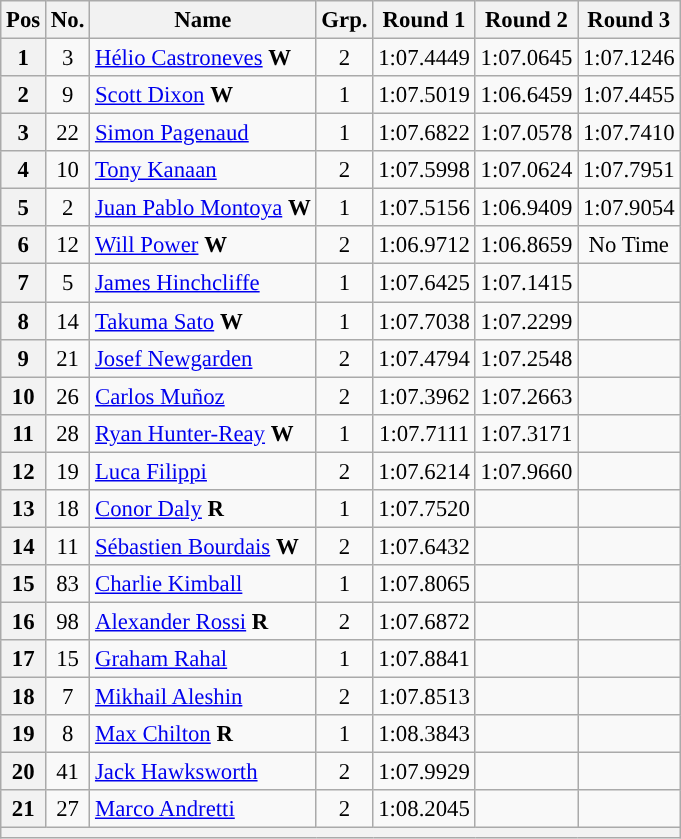<table class="wikitable sortable" style="text-align:center; font-size: 95%;">
<tr>
<th>Pos</th>
<th>No.</th>
<th>Name</th>
<th>Grp.</th>
<th>Round 1</th>
<th>Round 2</th>
<th>Round 3</th>
</tr>
<tr>
<th scope=>1</th>
<td>3</td>
<td align="left"> <a href='#'>Hélio Castroneves</a> <strong><span>W</span></strong></td>
<td>2</td>
<td>1:07.4449</td>
<td>1:07.0645</td>
<td>1:07.1246</td>
</tr>
<tr>
<th scope=>2</th>
<td>9</td>
<td align="left"> <a href='#'>Scott Dixon</a> <strong><span>W</span></strong></td>
<td>1</td>
<td>1:07.5019</td>
<td>1:06.6459</td>
<td>1:07.4455</td>
</tr>
<tr>
<th scope=>3</th>
<td>22</td>
<td align="left"> <a href='#'>Simon Pagenaud</a></td>
<td>1</td>
<td>1:07.6822</td>
<td>1:07.0578</td>
<td>1:07.7410</td>
</tr>
<tr>
<th scope=>4</th>
<td>10</td>
<td align="left"> <a href='#'>Tony Kanaan</a></td>
<td>2</td>
<td>1:07.5998</td>
<td>1:07.0624</td>
<td>1:07.7951</td>
</tr>
<tr>
<th scope=>5</th>
<td>2</td>
<td align="left"> <a href='#'>Juan Pablo Montoya</a> <strong><span>W</span></strong></td>
<td>1</td>
<td>1:07.5156</td>
<td>1:06.9409</td>
<td>1:07.9054</td>
</tr>
<tr>
<th scope=>6</th>
<td>12</td>
<td align="left"> <a href='#'>Will Power</a> <strong><span>W</span></strong></td>
<td>2</td>
<td>1:06.9712</td>
<td>1:06.8659</td>
<td>No Time</td>
</tr>
<tr>
<th scope=>7</th>
<td>5</td>
<td align="left"> <a href='#'>James Hinchcliffe</a></td>
<td>1</td>
<td>1:07.6425</td>
<td>1:07.1415</td>
<td></td>
</tr>
<tr>
<th scope=>8</th>
<td>14</td>
<td align="left"> <a href='#'>Takuma Sato</a> <strong><span>W</span></strong></td>
<td>1</td>
<td>1:07.7038</td>
<td>1:07.2299</td>
<td></td>
</tr>
<tr>
<th scope=>9</th>
<td>21</td>
<td align="left"> <a href='#'>Josef Newgarden</a></td>
<td>2</td>
<td>1:07.4794</td>
<td>1:07.2548</td>
<td></td>
</tr>
<tr>
<th scope=>10</th>
<td>26</td>
<td align="left"> <a href='#'>Carlos Muñoz</a></td>
<td>2</td>
<td>1:07.3962</td>
<td>1:07.2663</td>
<td></td>
</tr>
<tr>
<th scope=>11</th>
<td>28</td>
<td align="left"> <a href='#'>Ryan Hunter-Reay</a> <strong><span>W</span></strong></td>
<td>1</td>
<td>1:07.7111</td>
<td>1:07.3171</td>
<td></td>
</tr>
<tr>
<th scope=>12</th>
<td>19</td>
<td align="left"> <a href='#'>Luca Filippi</a></td>
<td>2</td>
<td>1:07.6214</td>
<td>1:07.9660</td>
<td></td>
</tr>
<tr>
<th scope=>13</th>
<td>18</td>
<td align="left"> <a href='#'>Conor Daly</a> <strong><span>R</span></strong></td>
<td>1</td>
<td>1:07.7520</td>
<td></td>
<td></td>
</tr>
<tr>
<th scope=>14</th>
<td>11</td>
<td align="left"> <a href='#'>Sébastien Bourdais</a> <strong><span>W</span></strong></td>
<td>2</td>
<td>1:07.6432</td>
<td></td>
<td></td>
</tr>
<tr>
<th scope=>15</th>
<td>83</td>
<td align="left"> <a href='#'>Charlie Kimball</a></td>
<td>1</td>
<td>1:07.8065</td>
<td></td>
<td></td>
</tr>
<tr>
<th scope=>16</th>
<td>98</td>
<td align="left"> <a href='#'>Alexander Rossi</a> <strong><span>R</span></strong></td>
<td>2</td>
<td>1:07.6872</td>
<td></td>
<td></td>
</tr>
<tr>
<th scope=>17</th>
<td>15</td>
<td align="left"> <a href='#'>Graham Rahal</a></td>
<td>1</td>
<td>1:07.8841</td>
<td></td>
<td></td>
</tr>
<tr>
<th scope=>18</th>
<td>7</td>
<td align="left"> <a href='#'>Mikhail Aleshin</a></td>
<td>2</td>
<td>1:07.8513</td>
<td></td>
<td></td>
</tr>
<tr>
<th scope=>19</th>
<td>8</td>
<td align="left"> <a href='#'>Max Chilton</a> <strong><span>R</span></strong></td>
<td>1</td>
<td>1:08.3843</td>
<td></td>
<td></td>
</tr>
<tr>
<th scope=>20</th>
<td>41</td>
<td align="left"> <a href='#'>Jack Hawksworth</a></td>
<td>2</td>
<td>1:07.9929</td>
<td></td>
<td></td>
</tr>
<tr>
<th scope=>21</th>
<td>27</td>
<td align="left"> <a href='#'>Marco Andretti</a></td>
<td>2</td>
<td>1:08.2045</td>
<td></td>
<td></td>
</tr>
<tr>
<th colspan=11></th>
</tr>
</table>
